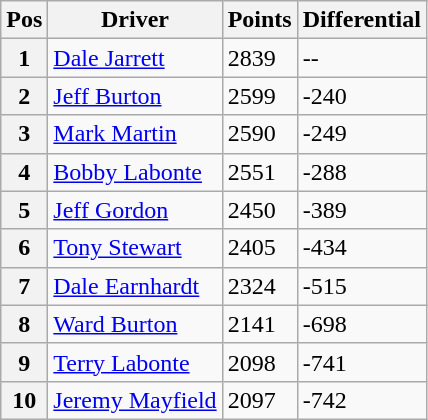<table class="wikitable">
<tr>
<th>Pos</th>
<th>Driver</th>
<th>Points</th>
<th>Differential</th>
</tr>
<tr>
<th>1</th>
<td><a href='#'>Dale Jarrett</a></td>
<td>2839</td>
<td>--</td>
</tr>
<tr>
<th>2</th>
<td><a href='#'>Jeff Burton</a></td>
<td>2599</td>
<td>-240</td>
</tr>
<tr>
<th>3</th>
<td><a href='#'>Mark Martin</a></td>
<td>2590</td>
<td>-249</td>
</tr>
<tr>
<th>4</th>
<td><a href='#'>Bobby Labonte</a></td>
<td>2551</td>
<td>-288</td>
</tr>
<tr>
<th>5</th>
<td><a href='#'>Jeff Gordon</a></td>
<td>2450</td>
<td>-389</td>
</tr>
<tr>
<th>6</th>
<td><a href='#'>Tony Stewart</a></td>
<td>2405</td>
<td>-434</td>
</tr>
<tr>
<th>7</th>
<td><a href='#'>Dale Earnhardt</a></td>
<td>2324</td>
<td>-515</td>
</tr>
<tr>
<th>8</th>
<td><a href='#'>Ward Burton</a></td>
<td>2141</td>
<td>-698</td>
</tr>
<tr>
<th>9</th>
<td><a href='#'>Terry Labonte</a></td>
<td>2098</td>
<td>-741</td>
</tr>
<tr>
<th>10</th>
<td><a href='#'>Jeremy Mayfield</a></td>
<td>2097</td>
<td>-742</td>
</tr>
</table>
